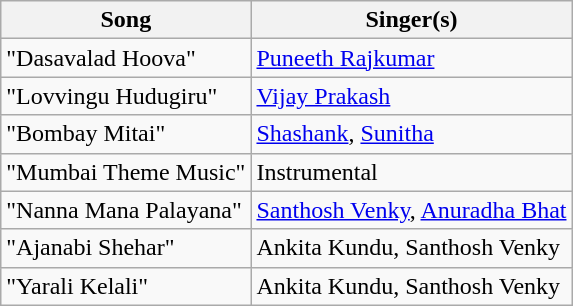<table class="wikitable sortable">
<tr>
<th>Song</th>
<th>Singer(s)</th>
</tr>
<tr>
<td>"Dasavalad Hoova"</td>
<td><a href='#'>Puneeth Rajkumar</a></td>
</tr>
<tr>
<td>"Lovvingu Hudugiru"</td>
<td><a href='#'>Vijay Prakash</a></td>
</tr>
<tr>
<td>"Bombay Mitai"</td>
<td><a href='#'>Shashank</a>, <a href='#'>Sunitha</a></td>
</tr>
<tr>
<td>"Mumbai Theme Music"</td>
<td>Instrumental</td>
</tr>
<tr>
<td>"Nanna Mana Palayana"</td>
<td><a href='#'>Santhosh Venky</a>, <a href='#'>Anuradha Bhat</a></td>
</tr>
<tr>
<td>"Ajanabi Shehar"</td>
<td>Ankita Kundu, Santhosh Venky</td>
</tr>
<tr>
<td>"Yarali Kelali"</td>
<td>Ankita Kundu, Santhosh Venky</td>
</tr>
</table>
